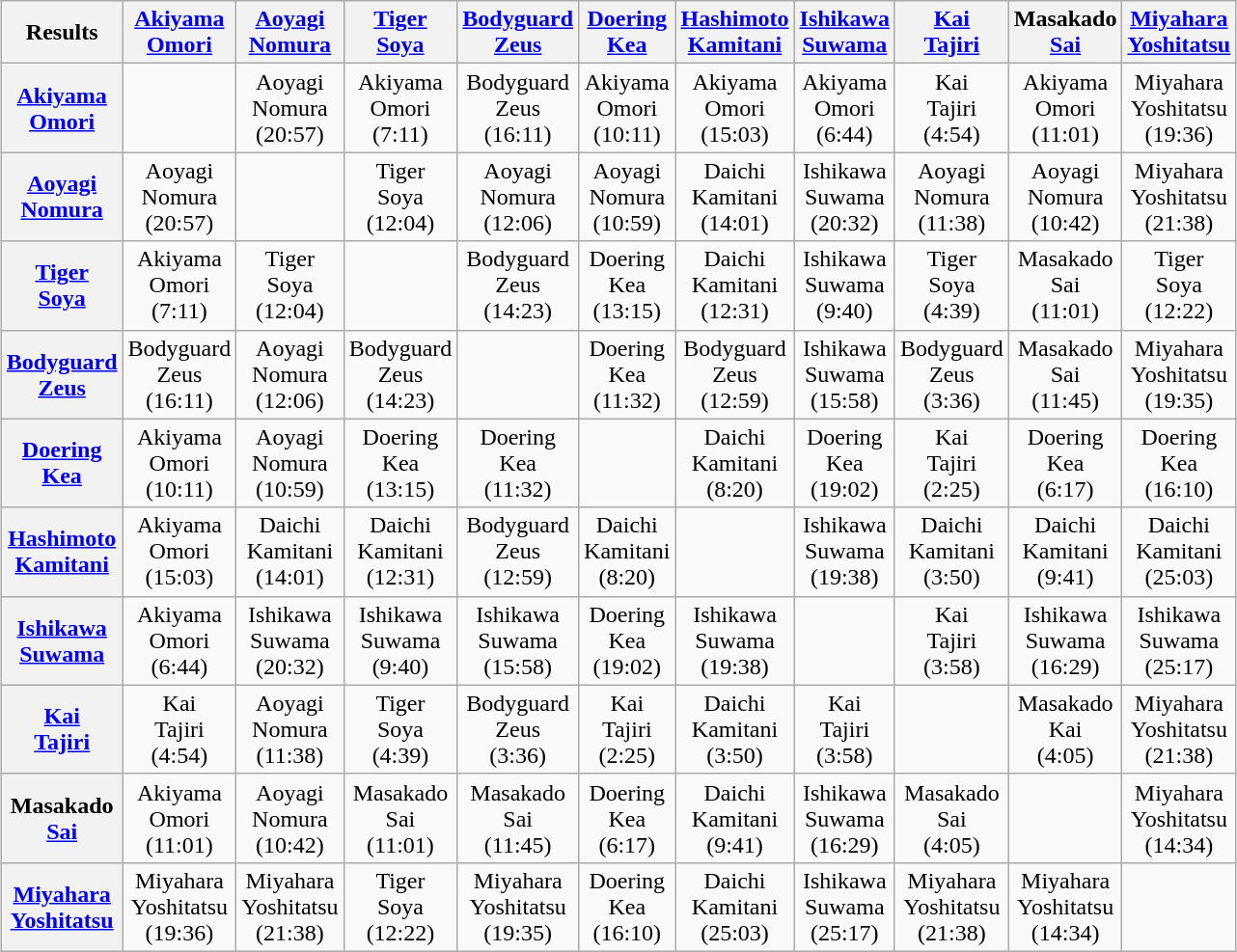<table class="wikitable" style="text-align:center; margin: 1em auto 1em auto">
<tr>
<th>Results</th>
<th><a href='#'>Akiyama</a><br><a href='#'>Omori</a></th>
<th><a href='#'>Aoyagi</a><br><a href='#'>Nomura</a></th>
<th><a href='#'>Tiger</a><br><a href='#'>Soya</a></th>
<th><a href='#'>Bodyguard</a><br><a href='#'>Zeus</a></th>
<th><a href='#'>Doering</a><br><a href='#'>Kea</a></th>
<th><a href='#'>Hashimoto</a><br><a href='#'>Kamitani</a></th>
<th><a href='#'>Ishikawa</a><br><a href='#'>Suwama</a></th>
<th><a href='#'>Kai</a><br><a href='#'>Tajiri</a></th>
<th>Masakado<br><a href='#'>Sai</a></th>
<th><a href='#'>Miyahara</a><br><a href='#'>Yoshitatsu</a></th>
</tr>
<tr>
<th><a href='#'>Akiyama</a><br><a href='#'>Omori</a></th>
<td></td>
<td>Aoyagi<br>Nomura<br>(20:57)</td>
<td>Akiyama<br>Omori<br>(7:11)</td>
<td>Bodyguard<br>Zeus<br>(16:11)</td>
<td>Akiyama<br>Omori<br>(10:11)</td>
<td>Akiyama<br>Omori<br>(15:03)</td>
<td>Akiyama<br>Omori<br>(6:44)</td>
<td>Kai<br>Tajiri<br>(4:54)</td>
<td>Akiyama<br>Omori<br>(11:01)</td>
<td>Miyahara<br>Yoshitatsu<br>(19:36)</td>
</tr>
<tr>
<th><a href='#'>Aoyagi</a><br><a href='#'>Nomura</a></th>
<td>Aoyagi<br>Nomura<br>(20:57)</td>
<td></td>
<td>Tiger<br>Soya<br>(12:04)</td>
<td>Aoyagi<br>Nomura<br>(12:06)</td>
<td>Aoyagi<br>Nomura<br>(10:59)</td>
<td>Daichi<br>Kamitani<br>(14:01)</td>
<td>Ishikawa<br>Suwama<br>(20:32)</td>
<td>Aoyagi<br>Nomura<br>(11:38)</td>
<td>Aoyagi<br>Nomura<br>(10:42)</td>
<td>Miyahara<br>Yoshitatsu<br>(21:38)</td>
</tr>
<tr>
<th><a href='#'>Tiger</a><br><a href='#'>Soya</a></th>
<td>Akiyama<br>Omori<br>(7:11)</td>
<td>Tiger<br>Soya<br>(12:04)</td>
<td></td>
<td>Bodyguard<br>Zeus<br>(14:23)</td>
<td>Doering<br>Kea<br>(13:15)</td>
<td>Daichi<br>Kamitani<br>(12:31)</td>
<td>Ishikawa<br>Suwama<br>(9:40)</td>
<td>Tiger<br>Soya<br>(4:39)</td>
<td>Masakado<br>Sai<br>(11:01)</td>
<td>Tiger<br>Soya<br>(12:22)</td>
</tr>
<tr>
<th><a href='#'>Bodyguard</a><br><a href='#'>Zeus</a></th>
<td>Bodyguard<br>Zeus<br>(16:11)</td>
<td>Aoyagi<br>Nomura<br>(12:06)</td>
<td>Bodyguard<br>Zeus<br>(14:23)</td>
<td></td>
<td>Doering<br>Kea<br>(11:32)</td>
<td>Bodyguard<br>Zeus<br>(12:59)</td>
<td>Ishikawa<br>Suwama<br>(15:58)</td>
<td>Bodyguard<br>Zeus<br>(3:36)</td>
<td>Masakado<br>Sai<br>(11:45)</td>
<td>Miyahara<br>Yoshitatsu<br>(19:35)</td>
</tr>
<tr>
<th><a href='#'>Doering</a><br><a href='#'>Kea</a></th>
<td>Akiyama<br>Omori<br>(10:11)</td>
<td>Aoyagi<br>Nomura<br>(10:59)</td>
<td>Doering<br>Kea<br>(13:15)</td>
<td>Doering<br>Kea<br>(11:32)</td>
<td></td>
<td>Daichi<br>Kamitani<br>(8:20)</td>
<td>Doering<br>Kea<br>(19:02)</td>
<td>Kai<br>Tajiri<br>(2:25)</td>
<td>Doering<br>Kea<br>(6:17)</td>
<td>Doering<br>Kea<br>(16:10)</td>
</tr>
<tr>
<th><a href='#'>Hashimoto</a><br><a href='#'>Kamitani</a></th>
<td>Akiyama<br>Omori<br>(15:03)</td>
<td>Daichi<br>Kamitani<br>(14:01)</td>
<td>Daichi<br>Kamitani<br>(12:31)</td>
<td>Bodyguard<br>Zeus<br>(12:59)</td>
<td>Daichi<br>Kamitani<br>(8:20)</td>
<td></td>
<td>Ishikawa<br>Suwama<br>(19:38)</td>
<td>Daichi<br>Kamitani<br>(3:50)</td>
<td>Daichi<br>Kamitani<br>(9:41)</td>
<td>Daichi<br>Kamitani<br>(25:03)</td>
</tr>
<tr>
<th><a href='#'>Ishikawa</a><br><a href='#'>Suwama</a></th>
<td>Akiyama<br>Omori<br>(6:44)</td>
<td>Ishikawa<br>Suwama<br>(20:32)</td>
<td>Ishikawa<br>Suwama<br>(9:40)</td>
<td>Ishikawa<br>Suwama<br>(15:58)</td>
<td>Doering<br>Kea<br>(19:02)</td>
<td>Ishikawa<br>Suwama<br>(19:38)</td>
<td></td>
<td>Kai<br>Tajiri<br>(3:58)</td>
<td>Ishikawa<br>Suwama<br>(16:29)</td>
<td>Ishikawa<br>Suwama<br>(25:17)</td>
</tr>
<tr>
<th><a href='#'>Kai</a><br><a href='#'>Tajiri</a></th>
<td>Kai<br>Tajiri<br>(4:54)</td>
<td>Aoyagi<br>Nomura<br>(11:38)</td>
<td>Tiger<br>Soya<br>(4:39)</td>
<td>Bodyguard<br>Zeus<br>(3:36)</td>
<td>Kai<br>Tajiri<br>(2:25)</td>
<td>Daichi<br>Kamitani<br>(3:50)</td>
<td>Kai<br>Tajiri<br>(3:58)</td>
<td></td>
<td>Masakado<br>Kai<br>(4:05)</td>
<td>Miyahara<br>Yoshitatsu<br>(21:38)</td>
</tr>
<tr>
<th>Masakado<br><a href='#'>Sai</a></th>
<td>Akiyama<br>Omori<br>(11:01)</td>
<td>Aoyagi<br>Nomura<br>(10:42)</td>
<td>Masakado<br>Sai<br>(11:01)</td>
<td>Masakado<br>Sai<br>(11:45)</td>
<td>Doering<br>Kea<br>(6:17)</td>
<td>Daichi<br>Kamitani<br>(9:41)</td>
<td>Ishikawa<br>Suwama<br>(16:29)</td>
<td>Masakado<br>Sai<br>(4:05)</td>
<td></td>
<td>Miyahara<br>Yoshitatsu<br>(14:34)</td>
</tr>
<tr>
<th><a href='#'>Miyahara</a><br><a href='#'>Yoshitatsu</a></th>
<td>Miyahara<br>Yoshitatsu<br>(19:36)</td>
<td>Miyahara<br>Yoshitatsu<br>(21:38)</td>
<td>Tiger<br>Soya<br>(12:22)</td>
<td>Miyahara<br>Yoshitatsu<br>(19:35)</td>
<td>Doering<br>Kea<br>(16:10)</td>
<td>Daichi<br>Kamitani<br>(25:03)</td>
<td>Ishikawa<br>Suwama<br>(25:17)</td>
<td>Miyahara<br>Yoshitatsu<br>(21:38)</td>
<td>Miyahara<br>Yoshitatsu<br>(14:34)</td>
<td></td>
</tr>
</table>
